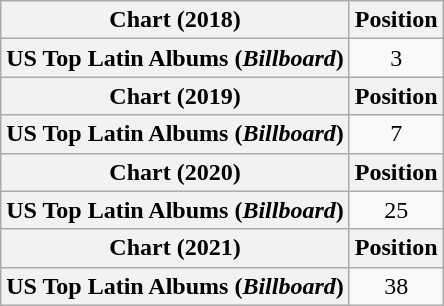<table class="wikitable plainrowheaders" style="text-align:center">
<tr>
<th scope="col">Chart (2018)</th>
<th scope="col">Position</th>
</tr>
<tr>
<th scope="row">US Top Latin Albums (<em>Billboard</em>)</th>
<td>3</td>
</tr>
<tr>
<th scope="col">Chart (2019)</th>
<th scope="col">Position</th>
</tr>
<tr>
<th scope="row">US Top Latin Albums (<em>Billboard</em>)</th>
<td>7</td>
</tr>
<tr>
<th scope="col">Chart (2020)</th>
<th scope="col">Position</th>
</tr>
<tr>
<th scope="row">US Top Latin Albums (<em>Billboard</em>)</th>
<td>25</td>
</tr>
<tr>
<th scope="col">Chart (2021)</th>
<th scope="col">Position</th>
</tr>
<tr>
<th scope="row">US Top Latin Albums (<em>Billboard</em>)</th>
<td>38</td>
</tr>
</table>
